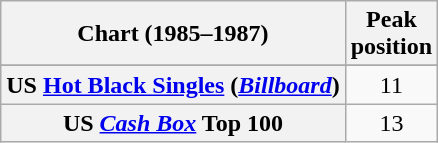<table class="wikitable sortable plainrowheaders" style="text-align:center">
<tr>
<th scope="col">Chart (1985–1987)</th>
<th scope="col">Peak<br>position</th>
</tr>
<tr>
</tr>
<tr>
</tr>
<tr>
</tr>
<tr>
</tr>
<tr>
</tr>
<tr>
</tr>
<tr>
</tr>
<tr>
</tr>
<tr>
</tr>
<tr>
<th scope="row">US <a href='#'>Hot Black Singles</a> (<em><a href='#'>Billboard</a></em>)</th>
<td>11</td>
</tr>
<tr>
<th scope="row">US <em><a href='#'>Cash Box</a></em> Top 100</th>
<td>13</td>
</tr>
</table>
